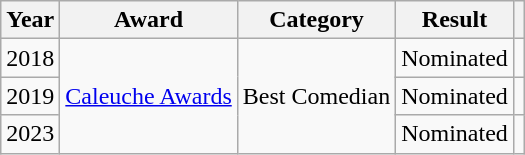<table class="wikitable">
<tr>
<th>Year</th>
<th>Award</th>
<th>Category</th>
<th>Result</th>
<th></th>
</tr>
<tr>
<td>2018</td>
<td rowspan="3"><a href='#'>Caleuche Awards</a></td>
<td rowspan="3">Best Comedian</td>
<td>Nominated</td>
<td></td>
</tr>
<tr>
<td>2019</td>
<td>Nominated</td>
<td></td>
</tr>
<tr>
<td>2023</td>
<td>Nominated</td>
<td></td>
</tr>
</table>
